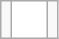<table class="wikitable">
<tr>
<td></td>
<td style="background:white;"> </td>
<td></td>
</tr>
</table>
